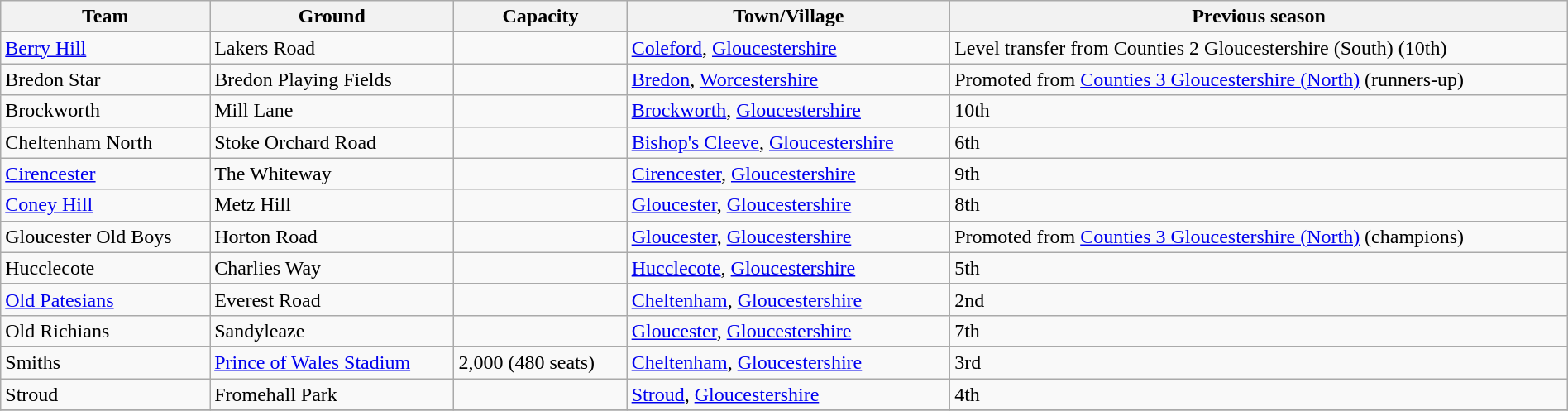<table class="wikitable sortable" width=100%>
<tr>
<th>Team</th>
<th>Ground</th>
<th>Capacity</th>
<th>Town/Village</th>
<th>Previous season</th>
</tr>
<tr>
<td><a href='#'>Berry Hill</a></td>
<td>Lakers Road</td>
<td></td>
<td><a href='#'>Coleford</a>, <a href='#'>Gloucestershire</a></td>
<td>Level transfer from Counties 2 Gloucestershire (South) (10th)</td>
</tr>
<tr>
<td>Bredon Star</td>
<td>Bredon Playing Fields</td>
<td></td>
<td><a href='#'>Bredon</a>, <a href='#'>Worcestershire</a></td>
<td>Promoted from <a href='#'>Counties 3 Gloucestershire (North)</a> (runners-up)</td>
</tr>
<tr>
<td>Brockworth</td>
<td>Mill Lane</td>
<td></td>
<td><a href='#'>Brockworth</a>, <a href='#'>Gloucestershire</a></td>
<td>10th</td>
</tr>
<tr>
<td>Cheltenham North</td>
<td>Stoke Orchard Road</td>
<td></td>
<td><a href='#'>Bishop's Cleeve</a>, <a href='#'>Gloucestershire</a></td>
<td>6th</td>
</tr>
<tr>
<td><a href='#'>Cirencester</a></td>
<td>The Whiteway</td>
<td></td>
<td><a href='#'>Cirencester</a>, <a href='#'>Gloucestershire</a></td>
<td>9th</td>
</tr>
<tr>
<td><a href='#'>Coney Hill</a></td>
<td>Metz Hill</td>
<td></td>
<td><a href='#'>Gloucester</a>, <a href='#'>Gloucestershire</a></td>
<td>8th</td>
</tr>
<tr>
<td>Gloucester Old Boys</td>
<td>Horton Road</td>
<td></td>
<td><a href='#'>Gloucester</a>, <a href='#'>Gloucestershire</a></td>
<td>Promoted from <a href='#'>Counties 3 Gloucestershire (North)</a> (champions)</td>
</tr>
<tr>
<td>Hucclecote</td>
<td>Charlies Way</td>
<td></td>
<td><a href='#'>Hucclecote</a>, <a href='#'>Gloucestershire</a></td>
<td>5th</td>
</tr>
<tr>
<td><a href='#'>Old Patesians</a></td>
<td>Everest Road</td>
<td></td>
<td><a href='#'>Cheltenham</a>, <a href='#'>Gloucestershire</a></td>
<td>2nd</td>
</tr>
<tr>
<td>Old Richians</td>
<td>Sandyleaze</td>
<td></td>
<td><a href='#'>Gloucester</a>, <a href='#'>Gloucestershire</a></td>
<td>7th</td>
</tr>
<tr>
<td>Smiths</td>
<td><a href='#'>Prince of Wales Stadium</a></td>
<td>2,000 (480 seats)</td>
<td><a href='#'>Cheltenham</a>, <a href='#'>Gloucestershire</a></td>
<td>3rd</td>
</tr>
<tr>
<td>Stroud</td>
<td>Fromehall Park</td>
<td></td>
<td><a href='#'>Stroud</a>, <a href='#'>Gloucestershire</a></td>
<td>4th</td>
</tr>
<tr>
</tr>
</table>
